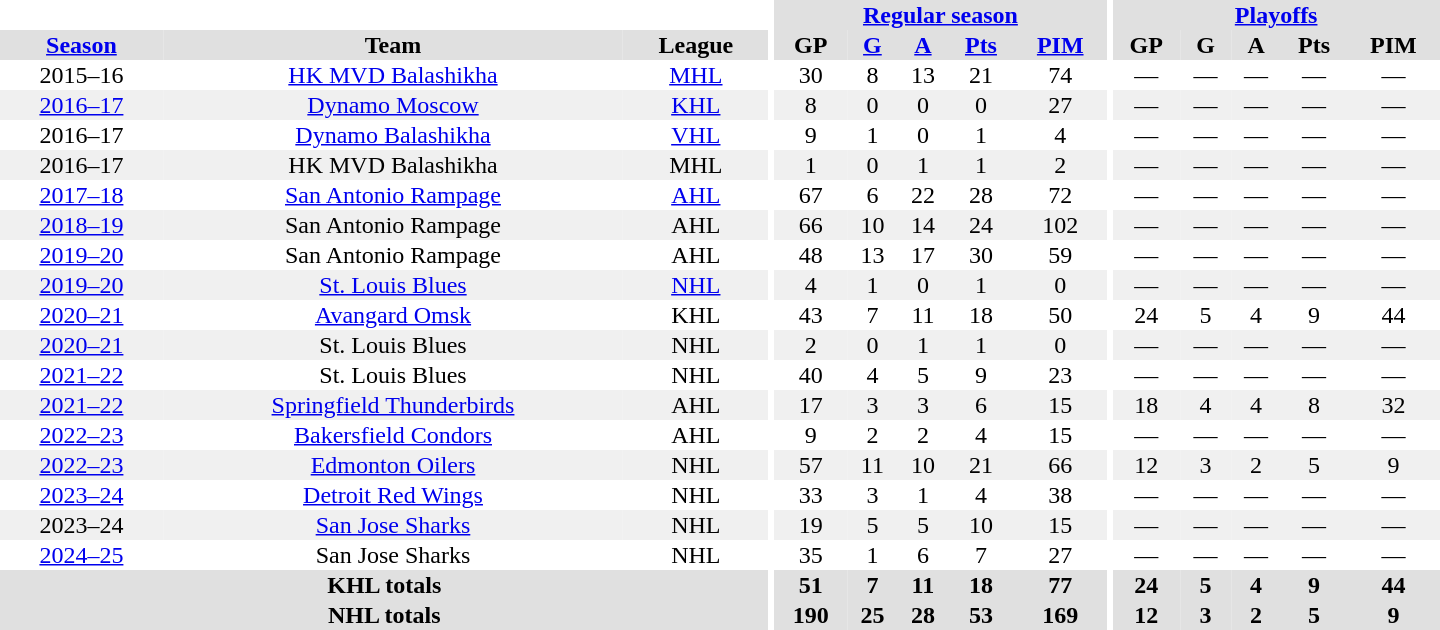<table border="0" cellpadding="1" cellspacing="0" style="text-align:center; width:60em;">
<tr bgcolor="#e0e0e0">
<th colspan="3" bgcolor="#ffffff"></th>
<th rowspan="98" bgcolor="#ffffff"></th>
<th colspan="5"><a href='#'>Regular season</a></th>
<th rowspan="98" bgcolor="#ffffff"></th>
<th colspan="5"><a href='#'>Playoffs</a></th>
</tr>
<tr bgcolor="#e0e0e0">
<th><a href='#'>Season</a></th>
<th>Team</th>
<th>League</th>
<th>GP</th>
<th><a href='#'>G</a></th>
<th><a href='#'>A</a></th>
<th><a href='#'>Pts</a></th>
<th><a href='#'>PIM</a></th>
<th>GP</th>
<th>G</th>
<th>A</th>
<th>Pts</th>
<th>PIM</th>
</tr>
<tr>
<td>2015–16</td>
<td><a href='#'>HK MVD Balashikha</a></td>
<td><a href='#'>MHL</a></td>
<td>30</td>
<td>8</td>
<td>13</td>
<td>21</td>
<td>74</td>
<td>—</td>
<td>—</td>
<td>—</td>
<td>—</td>
<td>—</td>
</tr>
<tr bgcolor="#f0f0f0">
<td><a href='#'>2016–17</a></td>
<td><a href='#'>Dynamo Moscow</a></td>
<td><a href='#'>KHL</a></td>
<td>8</td>
<td>0</td>
<td>0</td>
<td>0</td>
<td>27</td>
<td>—</td>
<td>—</td>
<td>—</td>
<td>—</td>
<td>—</td>
</tr>
<tr>
<td>2016–17</td>
<td><a href='#'>Dynamo Balashikha</a></td>
<td><a href='#'>VHL</a></td>
<td>9</td>
<td>1</td>
<td>0</td>
<td>1</td>
<td>4</td>
<td>—</td>
<td>—</td>
<td>—</td>
<td>—</td>
<td>—</td>
</tr>
<tr bgcolor="#f0f0f0">
<td>2016–17</td>
<td>HK MVD Balashikha</td>
<td>MHL</td>
<td>1</td>
<td>0</td>
<td>1</td>
<td>1</td>
<td>2</td>
<td>—</td>
<td>—</td>
<td>—</td>
<td>—</td>
<td>—</td>
</tr>
<tr>
<td><a href='#'>2017–18</a></td>
<td><a href='#'>San Antonio Rampage</a></td>
<td><a href='#'>AHL</a></td>
<td>67</td>
<td>6</td>
<td>22</td>
<td>28</td>
<td>72</td>
<td>—</td>
<td>—</td>
<td>—</td>
<td>—</td>
<td>—</td>
</tr>
<tr bgcolor="#f0f0f0">
<td><a href='#'>2018–19</a></td>
<td>San Antonio Rampage</td>
<td>AHL</td>
<td>66</td>
<td>10</td>
<td>14</td>
<td>24</td>
<td>102</td>
<td>—</td>
<td>—</td>
<td>—</td>
<td>—</td>
<td>—</td>
</tr>
<tr>
<td><a href='#'>2019–20</a></td>
<td>San Antonio Rampage</td>
<td>AHL</td>
<td>48</td>
<td>13</td>
<td>17</td>
<td>30</td>
<td>59</td>
<td>—</td>
<td>—</td>
<td>—</td>
<td>—</td>
<td>—</td>
</tr>
<tr bgcolor="#f0f0f0">
<td><a href='#'>2019–20</a></td>
<td><a href='#'>St. Louis Blues</a></td>
<td><a href='#'>NHL</a></td>
<td>4</td>
<td>1</td>
<td>0</td>
<td>1</td>
<td>0</td>
<td>—</td>
<td>—</td>
<td>—</td>
<td>—</td>
<td>—</td>
</tr>
<tr>
<td><a href='#'>2020–21</a></td>
<td><a href='#'>Avangard Omsk</a></td>
<td>KHL</td>
<td>43</td>
<td>7</td>
<td>11</td>
<td>18</td>
<td>50</td>
<td>24</td>
<td>5</td>
<td>4</td>
<td>9</td>
<td>44</td>
</tr>
<tr bgcolor="#f0f0f0">
<td><a href='#'>2020–21</a></td>
<td>St. Louis Blues</td>
<td>NHL</td>
<td>2</td>
<td>0</td>
<td>1</td>
<td>1</td>
<td>0</td>
<td>—</td>
<td>—</td>
<td>—</td>
<td>—</td>
<td>—</td>
</tr>
<tr>
<td><a href='#'>2021–22</a></td>
<td>St. Louis Blues</td>
<td>NHL</td>
<td>40</td>
<td>4</td>
<td>5</td>
<td>9</td>
<td>23</td>
<td>—</td>
<td>—</td>
<td>—</td>
<td>—</td>
<td>—</td>
</tr>
<tr bgcolor="#f0f0f0">
<td><a href='#'>2021–22</a></td>
<td><a href='#'>Springfield Thunderbirds</a></td>
<td>AHL</td>
<td>17</td>
<td>3</td>
<td>3</td>
<td>6</td>
<td>15</td>
<td>18</td>
<td>4</td>
<td>4</td>
<td>8</td>
<td>32</td>
</tr>
<tr>
<td><a href='#'>2022–23</a></td>
<td><a href='#'>Bakersfield Condors</a></td>
<td>AHL</td>
<td>9</td>
<td>2</td>
<td>2</td>
<td>4</td>
<td>15</td>
<td>—</td>
<td>—</td>
<td>—</td>
<td>—</td>
<td>—</td>
</tr>
<tr bgcolor="#f0f0f0">
<td><a href='#'>2022–23</a></td>
<td><a href='#'>Edmonton Oilers</a></td>
<td>NHL</td>
<td>57</td>
<td>11</td>
<td>10</td>
<td>21</td>
<td>66</td>
<td>12</td>
<td>3</td>
<td>2</td>
<td>5</td>
<td>9</td>
</tr>
<tr>
<td><a href='#'>2023–24</a></td>
<td><a href='#'>Detroit Red Wings</a></td>
<td>NHL</td>
<td>33</td>
<td>3</td>
<td>1</td>
<td>4</td>
<td>38</td>
<td>—</td>
<td>—</td>
<td>—</td>
<td>—</td>
<td>—</td>
</tr>
<tr bgcolor="#f0f0f0">
<td>2023–24</td>
<td><a href='#'>San Jose Sharks</a></td>
<td>NHL</td>
<td>19</td>
<td>5</td>
<td>5</td>
<td>10</td>
<td>15</td>
<td>—</td>
<td>—</td>
<td>—</td>
<td>—</td>
<td>—</td>
</tr>
<tr>
<td><a href='#'>2024–25</a></td>
<td>San Jose Sharks</td>
<td>NHL</td>
<td>35</td>
<td>1</td>
<td>6</td>
<td>7</td>
<td>27</td>
<td>—</td>
<td>—</td>
<td>—</td>
<td>—</td>
<td>—</td>
</tr>
<tr bgcolor="#e0e0e0">
<th colspan="3">KHL totals</th>
<th>51</th>
<th>7</th>
<th>11</th>
<th>18</th>
<th>77</th>
<th>24</th>
<th>5</th>
<th>4</th>
<th>9</th>
<th>44</th>
</tr>
<tr bgcolor="#e0e0e0">
<th colspan="3">NHL totals</th>
<th>190</th>
<th>25</th>
<th>28</th>
<th>53</th>
<th>169</th>
<th>12</th>
<th>3</th>
<th>2</th>
<th>5</th>
<th>9</th>
</tr>
</table>
